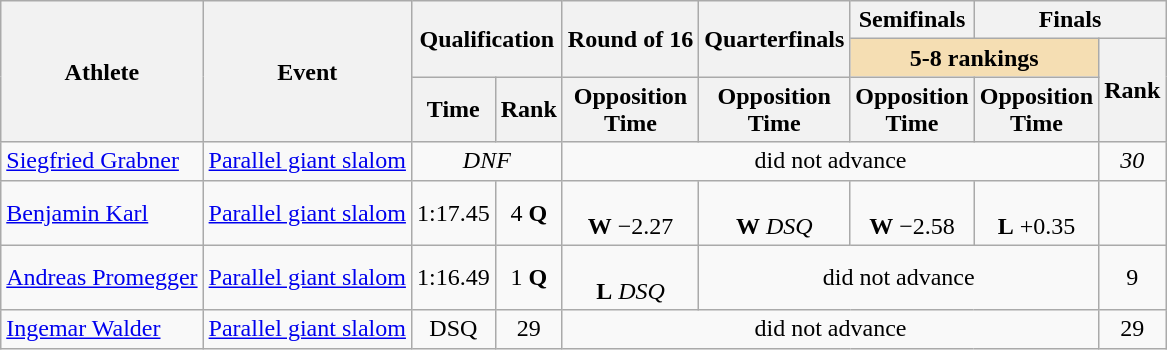<table class="wikitable">
<tr>
<th rowspan="3">Athlete</th>
<th rowspan="3">Event</th>
<th rowspan="2" colspan="2">Qualification</th>
<th rowspan="2">Round of 16</th>
<th rowspan="2">Quarterfinals</th>
<th>Semifinals</th>
<th colspan=2>Finals</th>
</tr>
<tr>
<td align="center" colspan="2" bgcolor="wheat"><strong>5-8 rankings</strong></td>
<th rowspan="2">Rank</th>
</tr>
<tr>
<th>Time</th>
<th>Rank</th>
<th>Opposition<br>Time</th>
<th>Opposition<br>Time</th>
<th>Opposition<br>Time</th>
<th>Opposition<br>Time</th>
</tr>
<tr>
<td><a href='#'>Siegfried Grabner</a></td>
<td><a href='#'>Parallel giant slalom</a></td>
<td align="center" colspan="2"><em>DNF</em></td>
<td align="center" colspan="4">did not advance</td>
<td align="center"><em>30</em></td>
</tr>
<tr>
<td><a href='#'>Benjamin Karl</a></td>
<td><a href='#'>Parallel giant slalom</a></td>
<td align="center">1:17.45</td>
<td align="center">4 <strong>Q</strong></td>
<td align="center"><br><strong>W</strong> −2.27</td>
<td align="center"><br><strong>W</strong> <em>DSQ</em></td>
<td align="center"><br><strong>W</strong> −2.58</td>
<td align="center"><br><strong>L</strong> +0.35</td>
<td align="center"></td>
</tr>
<tr>
<td><a href='#'>Andreas Promegger</a></td>
<td><a href='#'>Parallel giant slalom</a></td>
<td align="center">1:16.49</td>
<td align="center">1 <strong>Q</strong></td>
<td align="center"><br><strong>L</strong> <em>DSQ</em></td>
<td align="center" colspan="3">did not advance</td>
<td align="center">9</td>
</tr>
<tr>
<td><a href='#'>Ingemar Walder</a></td>
<td><a href='#'>Parallel giant slalom</a></td>
<td align="center">DSQ</td>
<td align="center">29</td>
<td align="center" colspan="4">did not advance</td>
<td align="center">29</td>
</tr>
</table>
